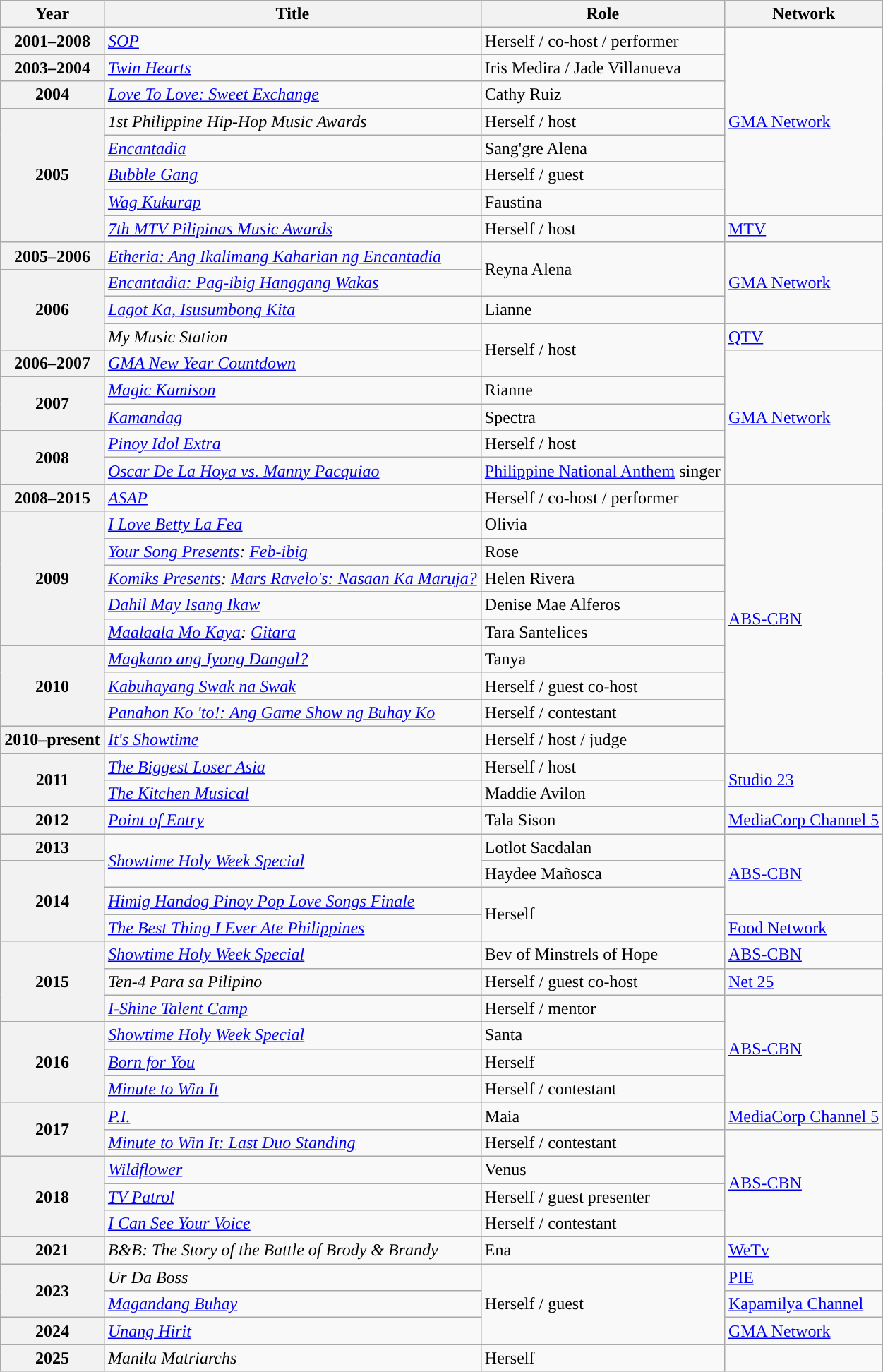<table class="wikitable sortable plainrowheaders">
<tr>
<th scope="col">Year</th>
<th scope="col">Title</th>
<th scope="col">Role</th>
<th scope="col">Network</th>
</tr>
<tr>
<th scope="row">2001–2008</th>
<td><em><a href='#'>SOP</a></em></td>
<td>Herself / co-host / performer</td>
<td rowspan="7"><a href='#'>GMA Network</a></td>
</tr>
<tr>
<th scope="row">2003–2004</th>
<td><em><a href='#'>Twin Hearts</a></em></td>
<td>Iris Medira / Jade Villanueva</td>
</tr>
<tr>
<th scope="row">2004</th>
<td><em><a href='#'>Love To Love: Sweet Exchange</a></em></td>
<td>Cathy Ruiz</td>
</tr>
<tr>
<th rowspan="5" scope="row">2005</th>
<td><em>1st Philippine Hip-Hop Music Awards</em></td>
<td>Herself / host</td>
</tr>
<tr>
<td><em><a href='#'>Encantadia</a></em></td>
<td>Sang'gre Alena</td>
</tr>
<tr>
<td><em><a href='#'>Bubble Gang</a></em></td>
<td>Herself / guest</td>
</tr>
<tr>
<td><em><a href='#'>Wag Kukurap</a></em></td>
<td>Faustina</td>
</tr>
<tr>
<td><em><a href='#'>7th MTV Pilipinas Music Awards</a></em></td>
<td>Herself / host</td>
<td><a href='#'>MTV</a></td>
</tr>
<tr>
<th scope="row">2005–2006</th>
<td><em><a href='#'>Etheria: Ang Ikalimang Kaharian ng Encantadia</a></em></td>
<td rowspan="2">Reyna Alena</td>
<td rowspan="3"><a href='#'>GMA Network</a></td>
</tr>
<tr>
<th rowspan="3" scope="row">2006</th>
<td><em><a href='#'>Encantadia: Pag-ibig Hanggang Wakas</a></em></td>
</tr>
<tr>
<td><em><a href='#'>Lagot Ka, Isusumbong Kita</a></em></td>
<td>Lianne</td>
</tr>
<tr>
<td><em>My Music Station</em></td>
<td rowspan="2">Herself / host</td>
<td><a href='#'>QTV</a></td>
</tr>
<tr>
<th scope="row">2006–2007</th>
<td><em><a href='#'>GMA New Year Countdown</a></em></td>
<td rowspan=5><a href='#'>GMA Network</a></td>
</tr>
<tr>
<th rowspan="2" scope="row">2007</th>
<td><em><a href='#'>Magic Kamison</a></em></td>
<td>Rianne</td>
</tr>
<tr>
<td><em><a href='#'>Kamandag</a></em></td>
<td>Spectra</td>
</tr>
<tr>
<th rowspan="2" scope="row">2008</th>
<td><em><a href='#'>Pinoy Idol Extra</a></em></td>
<td>Herself / host</td>
</tr>
<tr>
<td><em><a href='#'>Oscar De La Hoya vs. Manny Pacquiao</a></em></td>
<td><a href='#'>Philippine National Anthem</a> singer</td>
</tr>
<tr>
<th scope="row">2008–2015</th>
<td><em><a href='#'>ASAP</a></em></td>
<td>Herself / co-host / performer</td>
<td rowspan="10"><a href='#'>ABS-CBN</a></td>
</tr>
<tr>
<th rowspan="5" scope="row">2009</th>
<td><em><a href='#'>I Love Betty La Fea</a></em></td>
<td>Olivia</td>
</tr>
<tr>
<td><em><a href='#'>Your Song Presents</a>: <a href='#'>Feb-ibig</a></em></td>
<td>Rose</td>
</tr>
<tr>
<td><em><a href='#'>Komiks Presents</a>: <a href='#'>Mars Ravelo's: Nasaan Ka Maruja?</a></em></td>
<td>Helen Rivera</td>
</tr>
<tr>
<td><em><a href='#'>Dahil May Isang Ikaw</a></em></td>
<td>Denise Mae Alferos</td>
</tr>
<tr>
<td><em><a href='#'>Maalaala Mo Kaya</a>: <a href='#'>Gitara</a></em></td>
<td>Tara Santelices</td>
</tr>
<tr>
<th rowspan="3" scope="row">2010</th>
<td><em><a href='#'>Magkano ang Iyong Dangal?</a></em></td>
<td>Tanya</td>
</tr>
<tr>
<td><em><a href='#'>Kabuhayang Swak na Swak</a></em></td>
<td>Herself / guest co-host</td>
</tr>
<tr>
<td><em><a href='#'>Panahon Ko 'to!: Ang Game Show ng Buhay Ko</a></em></td>
<td>Herself / contestant</td>
</tr>
<tr>
<th scope="row">2010–present</th>
<td><em><a href='#'>It's Showtime</a></em></td>
<td>Herself / host / judge</td>
</tr>
<tr>
<th rowspan="2" scope="row">2011</th>
<td><em><a href='#'>The Biggest Loser Asia</a></em></td>
<td>Herself / host</td>
<td rowspan="2"><a href='#'>Studio 23</a></td>
</tr>
<tr>
<td><em><a href='#'>The Kitchen Musical</a></em></td>
<td>Maddie Avilon</td>
</tr>
<tr>
<th scope="row">2012</th>
<td><em><a href='#'>Point of Entry</a></em></td>
<td>Tala Sison</td>
<td><a href='#'>MediaCorp Channel 5</a></td>
</tr>
<tr>
<th scope="row">2013</th>
<td rowspan="2"><em><a href='#'>Showtime Holy Week Special</a></em></td>
<td>Lotlot Sacdalan</td>
<td rowspan=3><a href='#'>ABS-CBN</a></td>
</tr>
<tr>
<th rowspan="3" scope="row">2014</th>
<td>Haydee Mañosca</td>
</tr>
<tr>
<td><em><a href='#'>Himig Handog Pinoy Pop Love Songs Finale</a></em></td>
<td rowspan="2">Herself</td>
</tr>
<tr>
<td><em><a href='#'>The Best Thing I Ever Ate Philippines</a></em></td>
<td><a href='#'>Food Network</a></td>
</tr>
<tr>
<th rowspan="3" scope="row">2015</th>
<td><em><a href='#'>Showtime Holy Week Special</a></em></td>
<td>Bev of Minstrels of Hope</td>
<td><a href='#'>ABS-CBN</a></td>
</tr>
<tr>
<td><em>Ten-4 Para sa Pilipino</em></td>
<td>Herself / guest co-host</td>
<td><a href='#'>Net 25</a></td>
</tr>
<tr>
<td><em><a href='#'>I-Shine Talent Camp</a></em></td>
<td>Herself / mentor</td>
<td rowspan=4><a href='#'>ABS-CBN</a></td>
</tr>
<tr>
<th rowspan="3" scope="row">2016</th>
<td><em><a href='#'>Showtime Holy Week Special</a></em></td>
<td>Santa</td>
</tr>
<tr>
<td><em><a href='#'>Born for You</a></em></td>
<td>Herself</td>
</tr>
<tr>
<td><em><a href='#'>Minute to Win It</a></em></td>
<td>Herself / contestant</td>
</tr>
<tr>
<th rowspan="2" scope="row">2017</th>
<td><em><a href='#'>P.I.</a></em></td>
<td>Maia</td>
<td><a href='#'>MediaCorp Channel 5</a></td>
</tr>
<tr>
<td><em><a href='#'>Minute to Win It: Last Duo Standing</a></em></td>
<td>Herself / contestant</td>
<td rowspan="4"><a href='#'>ABS-CBN</a></td>
</tr>
<tr>
<th rowspan="3" scope="row">2018</th>
<td><em><a href='#'>Wildflower</a></em></td>
<td>Venus</td>
</tr>
<tr>
<td><em><a href='#'>TV Patrol</a></em></td>
<td>Herself / guest presenter</td>
</tr>
<tr>
<td><em><a href='#'>I Can See Your Voice</a></em></td>
<td>Herself / contestant</td>
</tr>
<tr>
<th scope="row">2021</th>
<td><em>B&B: The Story of the Battle of Brody & Brandy</em></td>
<td>Ena</td>
<td><a href='#'>WeTv</a></td>
</tr>
<tr>
<th rowspan="2" scope="row">2023</th>
<td><em>Ur Da Boss</em></td>
<td rowspan="3">Herself / guest</td>
<td><a href='#'>PIE</a></td>
</tr>
<tr>
<td><em><a href='#'>Magandang Buhay</a></em></td>
<td><a href='#'>Kapamilya Channel</a></td>
</tr>
<tr>
<th scope="row">2024</th>
<td><em><a href='#'>Unang Hirit</a></em></td>
<td><a href='#'>GMA Network</a></td>
</tr>
<tr>
<th scope="row">2025</th>
<td><em>Manila Matriarchs</em></td>
<td>Herself</td>
<td></td>
</tr>
</table>
